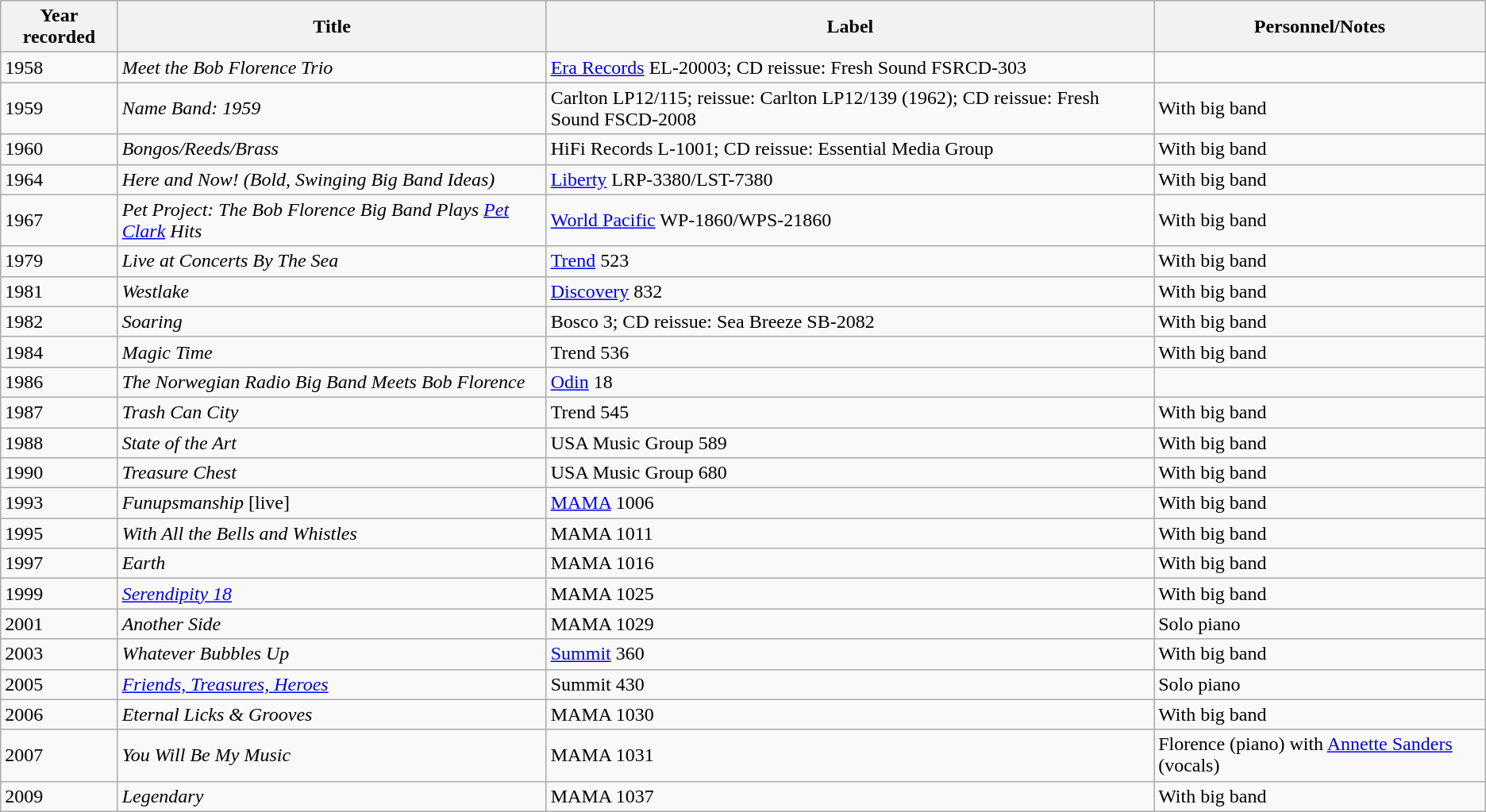<table class="wikitable sortable">
<tr>
<th>Year recorded</th>
<th>Title</th>
<th>Label</th>
<th>Personnel/Notes</th>
</tr>
<tr>
<td>1958</td>
<td><em>Meet the Bob Florence Trio</em></td>
<td><a href='#'>Era Records</a> EL-20003; CD reissue: Fresh Sound FSRCD-303</td>
<td></td>
</tr>
<tr>
<td>1959</td>
<td><em>Name Band: 1959</em></td>
<td>Carlton LP12/115; reissue: Carlton LP12/139 (1962); CD reissue: Fresh Sound FSCD-2008</td>
<td>With big band</td>
</tr>
<tr>
<td>1960</td>
<td><em>Bongos/Reeds/Brass</em></td>
<td>HiFi Records L-1001; CD reissue: Essential Media Group</td>
<td>With big band</td>
</tr>
<tr>
<td>1964</td>
<td><em>Here and Now! (Bold, Swinging Big Band Ideas)</em></td>
<td><a href='#'>Liberty</a> LRP-3380/LST-7380</td>
<td>With big band</td>
</tr>
<tr>
<td>1967</td>
<td><em>Pet Project: The Bob Florence Big Band Plays <a href='#'>Pet Clark</a> Hits</em></td>
<td><a href='#'>World Pacific</a> WP-1860/WPS-21860</td>
<td>With big band</td>
</tr>
<tr>
<td>1979</td>
<td><em>Live at Concerts By The Sea</em></td>
<td><a href='#'>Trend</a> 523</td>
<td>With big band</td>
</tr>
<tr>
<td>1981</td>
<td><em>Westlake</em></td>
<td><a href='#'>Discovery</a> 832</td>
<td>With big band</td>
</tr>
<tr>
<td>1982</td>
<td><em>Soaring</em></td>
<td>Bosco 3; CD reissue: Sea Breeze SB-2082</td>
<td>With big band</td>
</tr>
<tr>
<td>1984</td>
<td><em>Magic Time</em></td>
<td>Trend 536</td>
<td>With big band</td>
</tr>
<tr>
<td>1986</td>
<td><em>The Norwegian Radio Big Band Meets Bob Florence</em></td>
<td><a href='#'>Odin</a> 18</td>
<td></td>
</tr>
<tr>
<td>1987</td>
<td><em>Trash Can City</em></td>
<td>Trend 545</td>
<td>With big band</td>
</tr>
<tr>
<td>1988</td>
<td><em>State of the Art</em></td>
<td>USA Music Group 589</td>
<td>With big band</td>
</tr>
<tr>
<td>1990</td>
<td><em>Treasure Chest</em></td>
<td>USA Music Group 680</td>
<td>With big band</td>
</tr>
<tr>
<td>1993</td>
<td><em>Funupsmanship</em> [live]</td>
<td><a href='#'>MAMA</a> 1006</td>
<td>With big band</td>
</tr>
<tr>
<td>1995</td>
<td><em>With All the Bells and Whistles</em></td>
<td>MAMA 1011</td>
<td>With big band</td>
</tr>
<tr>
<td>1997</td>
<td><em>Earth</em></td>
<td>MAMA 1016</td>
<td>With big band</td>
</tr>
<tr>
<td>1999</td>
<td><em><a href='#'>Serendipity 18</a></em></td>
<td>MAMA 1025</td>
<td>With big band</td>
</tr>
<tr>
<td>2001</td>
<td><em>Another Side</em></td>
<td>MAMA 1029</td>
<td>Solo piano</td>
</tr>
<tr>
<td>2003</td>
<td><em>Whatever Bubbles Up</em></td>
<td><a href='#'>Summit</a> 360</td>
<td>With big band</td>
</tr>
<tr>
<td>2005</td>
<td><em><a href='#'>Friends, Treasures, Heroes</a></em></td>
<td>Summit 430</td>
<td>Solo piano</td>
</tr>
<tr>
<td>2006</td>
<td><em>Eternal Licks & Grooves</em></td>
<td>MAMA 1030</td>
<td>With big band</td>
</tr>
<tr>
<td>2007</td>
<td><em>You Will Be My Music</em></td>
<td>MAMA 1031</td>
<td>Florence (piano) with <a href='#'>Annette Sanders</a> (vocals)</td>
</tr>
<tr>
<td>2009</td>
<td><em>Legendary</em></td>
<td>MAMA 1037</td>
<td>With big band</td>
</tr>
</table>
